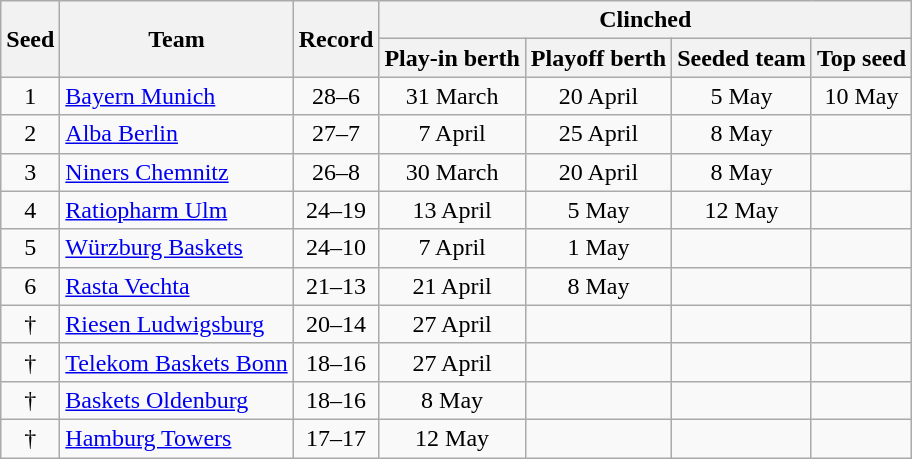<table class="wikitable" style="text-align:center">
<tr>
<th rowspan=2>Seed</th>
<th rowspan=2>Team</th>
<th rowspan=2>Record</th>
<th colspan=4>Clinched</th>
</tr>
<tr>
<th>Play-in berth</th>
<th>Playoff berth</th>
<th>Seeded team</th>
<th>Top seed</th>
</tr>
<tr>
<td>1</td>
<td align=left><a href='#'>Bayern Munich</a></td>
<td>28–6</td>
<td>31 March</td>
<td>20 April</td>
<td>5 May</td>
<td>10 May</td>
</tr>
<tr>
<td>2</td>
<td align=left><a href='#'>Alba Berlin</a></td>
<td>27–7</td>
<td>7 April</td>
<td>25 April</td>
<td>8 May</td>
<td></td>
</tr>
<tr>
<td>3</td>
<td align=left><a href='#'>Niners Chemnitz</a></td>
<td>26–8</td>
<td>30 March</td>
<td>20 April</td>
<td>8 May</td>
<td></td>
</tr>
<tr>
<td>4</td>
<td align=left><a href='#'>Ratiopharm Ulm</a></td>
<td>24–19</td>
<td>13 April</td>
<td>5 May</td>
<td>12 May</td>
<td></td>
</tr>
<tr>
<td>5</td>
<td align=left><a href='#'>Würzburg Baskets</a></td>
<td>24–10</td>
<td>7 April</td>
<td>1 May</td>
<td></td>
<td></td>
</tr>
<tr>
<td>6</td>
<td align=left><a href='#'>Rasta Vechta</a></td>
<td>21–13</td>
<td>21 April</td>
<td>8 May</td>
<td></td>
<td></td>
</tr>
<tr>
<td>†</td>
<td align=left><a href='#'>Riesen Ludwigsburg</a></td>
<td>20–14</td>
<td>27 April</td>
<td></td>
<td></td>
<td></td>
</tr>
<tr>
<td>†</td>
<td align=left><a href='#'>Telekom Baskets Bonn</a></td>
<td>18–16</td>
<td>27 April</td>
<td></td>
<td></td>
<td></td>
</tr>
<tr>
<td>†</td>
<td align=left><a href='#'>Baskets Oldenburg</a></td>
<td>18–16</td>
<td>8 May</td>
<td></td>
<td></td>
<td></td>
</tr>
<tr>
<td>†</td>
<td align=left><a href='#'>Hamburg Towers</a></td>
<td>17–17</td>
<td>12 May</td>
<td></td>
<td></td>
<td></td>
</tr>
</table>
